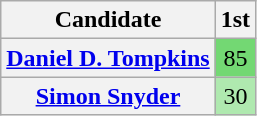<table class="wikitable" style="text-align:center">
<tr>
<th>Candidate</th>
<th>1st</th>
</tr>
<tr>
<th><a href='#'>Daniel D. Tompkins</a></th>
<td style="background:#73D873;">85</td>
</tr>
<tr>
<th><a href='#'>Simon Snyder</a></th>
<td style="background:#AFE9AF;">30</td>
</tr>
</table>
